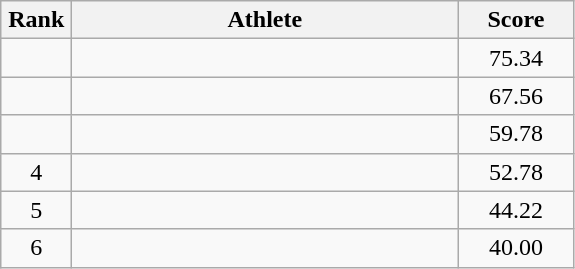<table class=wikitable style="text-align:center">
<tr>
<th width=40>Rank</th>
<th width=250>Athlete</th>
<th width=70>Score</th>
</tr>
<tr>
<td></td>
<td align=left></td>
<td>75.34</td>
</tr>
<tr>
<td></td>
<td align=left></td>
<td>67.56</td>
</tr>
<tr>
<td></td>
<td align=left></td>
<td>59.78</td>
</tr>
<tr>
<td>4</td>
<td align=left></td>
<td>52.78</td>
</tr>
<tr>
<td>5</td>
<td align=left></td>
<td>44.22</td>
</tr>
<tr>
<td>6</td>
<td align=left></td>
<td>40.00</td>
</tr>
</table>
